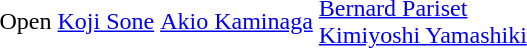<table>
<tr>
<td>Open</td>
<td> <a href='#'>Koji Sone</a></td>
<td> <a href='#'>Akio Kaminaga</a></td>
<td> <a href='#'>Bernard Pariset</a> <br>  <a href='#'>Kimiyoshi Yamashiki</a></td>
</tr>
</table>
